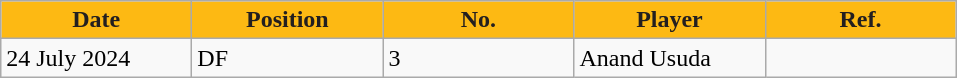<table class="wikitable plainrowheaders sortable">
<tr>
<th style="background:#FDB913; color:#231F20; width:120px;"><strong>Date</strong></th>
<th style="background:#FDB913; color:#231F20; width:120px;"><strong>Position</strong></th>
<th style="background:#FDB913; color:#231F20; width:120px;"><strong>No.</strong></th>
<th style="background:#FDB913; color:#231F20; width:120px;"><strong> Player</strong></th>
<th style="background:#FDB913; color:#231F20; width:120px;"><strong>Ref.</strong></th>
</tr>
<tr>
<td>24 July 2024</td>
<td>DF</td>
<td>3</td>
<td> Anand Usuda</td>
<td></td>
</tr>
</table>
